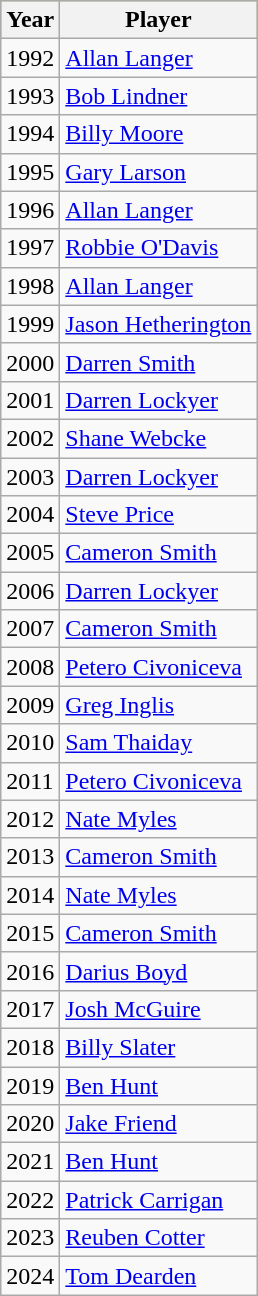<table class="wikitable">
<tr style="background:#bdb76b;">
<th>Year</th>
<th>Player</th>
</tr>
<tr>
<td>1992</td>
<td><a href='#'>Allan Langer</a></td>
</tr>
<tr>
<td>1993</td>
<td><a href='#'>Bob Lindner</a></td>
</tr>
<tr>
<td>1994</td>
<td><a href='#'>Billy Moore</a></td>
</tr>
<tr>
<td>1995</td>
<td><a href='#'>Gary Larson</a></td>
</tr>
<tr>
<td>1996</td>
<td><a href='#'>Allan Langer</a></td>
</tr>
<tr>
<td>1997</td>
<td><a href='#'>Robbie O'Davis</a></td>
</tr>
<tr>
<td>1998</td>
<td><a href='#'>Allan Langer</a></td>
</tr>
<tr>
<td>1999</td>
<td><a href='#'>Jason Hetherington</a></td>
</tr>
<tr>
<td>2000</td>
<td><a href='#'>Darren Smith</a></td>
</tr>
<tr>
<td>2001</td>
<td><a href='#'>Darren Lockyer</a></td>
</tr>
<tr>
<td>2002</td>
<td><a href='#'>Shane Webcke</a></td>
</tr>
<tr>
<td>2003</td>
<td><a href='#'>Darren Lockyer</a></td>
</tr>
<tr>
<td>2004</td>
<td><a href='#'>Steve Price</a></td>
</tr>
<tr>
<td>2005</td>
<td><a href='#'>Cameron Smith</a></td>
</tr>
<tr>
<td>2006</td>
<td><a href='#'>Darren Lockyer</a></td>
</tr>
<tr>
<td>2007</td>
<td><a href='#'>Cameron Smith</a></td>
</tr>
<tr>
<td>2008</td>
<td><a href='#'>Petero Civoniceva</a></td>
</tr>
<tr>
<td>2009</td>
<td><a href='#'>Greg Inglis</a></td>
</tr>
<tr>
<td>2010</td>
<td><a href='#'>Sam Thaiday</a></td>
</tr>
<tr>
<td>2011</td>
<td><a href='#'>Petero Civoniceva</a></td>
</tr>
<tr>
<td>2012</td>
<td><a href='#'>Nate Myles</a></td>
</tr>
<tr>
<td>2013</td>
<td><a href='#'>Cameron Smith</a></td>
</tr>
<tr>
<td>2014</td>
<td><a href='#'>Nate Myles</a></td>
</tr>
<tr>
<td>2015</td>
<td><a href='#'>Cameron Smith</a></td>
</tr>
<tr>
<td>2016</td>
<td><a href='#'>Darius Boyd</a></td>
</tr>
<tr>
<td>2017</td>
<td><a href='#'>Josh McGuire</a></td>
</tr>
<tr>
<td>2018</td>
<td><a href='#'>Billy Slater</a></td>
</tr>
<tr>
<td>2019</td>
<td><a href='#'>Ben Hunt</a></td>
</tr>
<tr>
<td>2020</td>
<td><a href='#'>Jake Friend</a></td>
</tr>
<tr>
<td>2021</td>
<td><a href='#'>Ben Hunt</a></td>
</tr>
<tr>
<td>2022</td>
<td><a href='#'>Patrick Carrigan</a></td>
</tr>
<tr>
<td>2023</td>
<td><a href='#'>Reuben Cotter</a></td>
</tr>
<tr>
<td>2024</td>
<td><a href='#'>Tom Dearden</a></td>
</tr>
</table>
